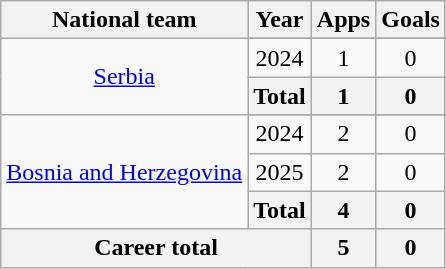<table class="wikitable" style="text-align:center">
<tr>
<th>National team</th>
<th>Year</th>
<th>Apps</th>
<th>Goals</th>
</tr>
<tr>
<td rowspan=3><a href='#'>Serbia</a></td>
</tr>
<tr>
<td>2024</td>
<td>1</td>
<td>0</td>
</tr>
<tr>
<th>Total</th>
<th>1</th>
<th>0</th>
</tr>
<tr>
<td rowspan=4><a href='#'>Bosnia and Herzegovina</a></td>
</tr>
<tr>
<td>2024</td>
<td>2</td>
<td>0</td>
</tr>
<tr>
<td>2025</td>
<td>2</td>
<td>0</td>
</tr>
<tr>
<th>Total</th>
<th>4</th>
<th>0</th>
</tr>
<tr>
<th colspan=2>Career total</th>
<th>5</th>
<th>0</th>
</tr>
</table>
